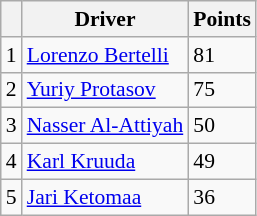<table class="wikitable" style="font-size: 90%;">
<tr>
<th></th>
<th>Driver</th>
<th>Points</th>
</tr>
<tr>
<td>1</td>
<td> <a href='#'>Lorenzo Bertelli</a></td>
<td>81</td>
</tr>
<tr>
<td>2</td>
<td> <a href='#'>Yuriy Protasov</a></td>
<td>75</td>
</tr>
<tr>
<td>3</td>
<td> <a href='#'>Nasser Al-Attiyah</a></td>
<td>50</td>
</tr>
<tr>
<td>4</td>
<td> <a href='#'>Karl Kruuda</a></td>
<td>49</td>
</tr>
<tr>
<td>5</td>
<td> <a href='#'>Jari Ketomaa</a></td>
<td>36</td>
</tr>
</table>
